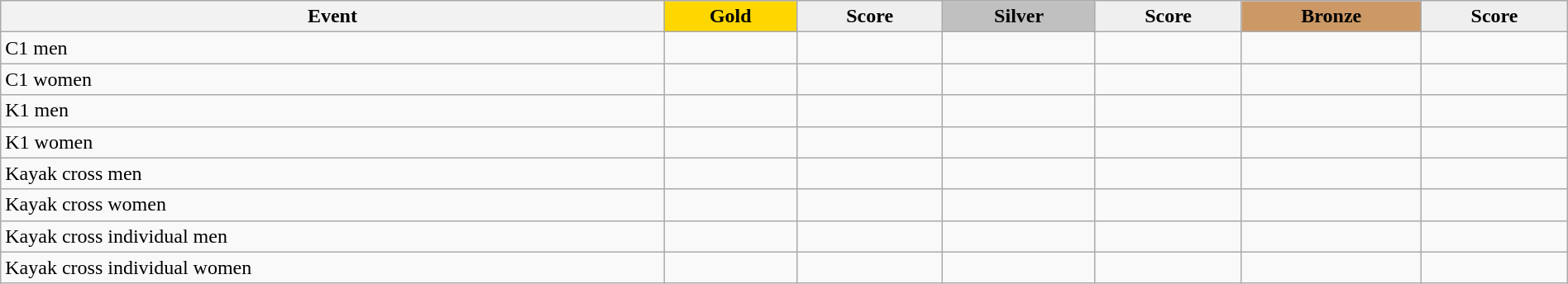<table class="wikitable" width=100%>
<tr>
<th>Event</th>
<td align=center bgcolor="gold"><strong>Gold</strong></td>
<td align=center bgcolor="EFEFEF"><strong>Score</strong></td>
<td align=center bgcolor="silver"><strong>Silver</strong></td>
<td align=center bgcolor="EFEFEF"><strong>Score</strong></td>
<td align=center bgcolor="CC9966"><strong>Bronze</strong></td>
<td align=center bgcolor="EFEFEF"><strong>Score</strong></td>
</tr>
<tr>
<td>C1 men</td>
<td></td>
<td></td>
<td></td>
<td></td>
<td></td>
<td></td>
</tr>
<tr>
<td>C1 women</td>
<td></td>
<td></td>
<td></td>
<td></td>
<td></td>
<td></td>
</tr>
<tr>
<td>K1 men</td>
<td></td>
<td></td>
<td></td>
<td></td>
<td></td>
<td></td>
</tr>
<tr>
<td>K1 women</td>
<td></td>
<td></td>
<td></td>
<td></td>
<td></td>
<td></td>
</tr>
<tr>
<td>Kayak cross men</td>
<td></td>
<td></td>
<td></td>
<td></td>
<td></td>
<td></td>
</tr>
<tr>
<td>Kayak cross women</td>
<td></td>
<td></td>
<td></td>
<td></td>
<td></td>
<td></td>
</tr>
<tr>
<td>Kayak cross individual men</td>
<td></td>
<td></td>
<td></td>
<td></td>
<td></td>
<td></td>
</tr>
<tr>
<td>Kayak cross individual women</td>
<td></td>
<td></td>
<td></td>
<td></td>
<td></td>
<td></td>
</tr>
</table>
